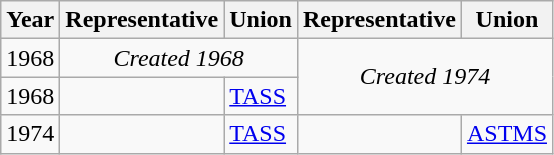<table class="wikitable">
<tr>
<th>Year</th>
<th>Representative</th>
<th>Union</th>
<th>Representative</th>
<th>Union</th>
</tr>
<tr>
<td>1968</td>
<td colspan=2 align="center"><em>Created 1968</em></td>
<td rowspan=2 colspan=2 align="center"><em>Created 1974</em></td>
</tr>
<tr>
<td>1968</td>
<td></td>
<td><a href='#'>TASS</a></td>
</tr>
<tr>
<td>1974</td>
<td></td>
<td><a href='#'>TASS</a></td>
<td></td>
<td><a href='#'>ASTMS</a></td>
</tr>
</table>
